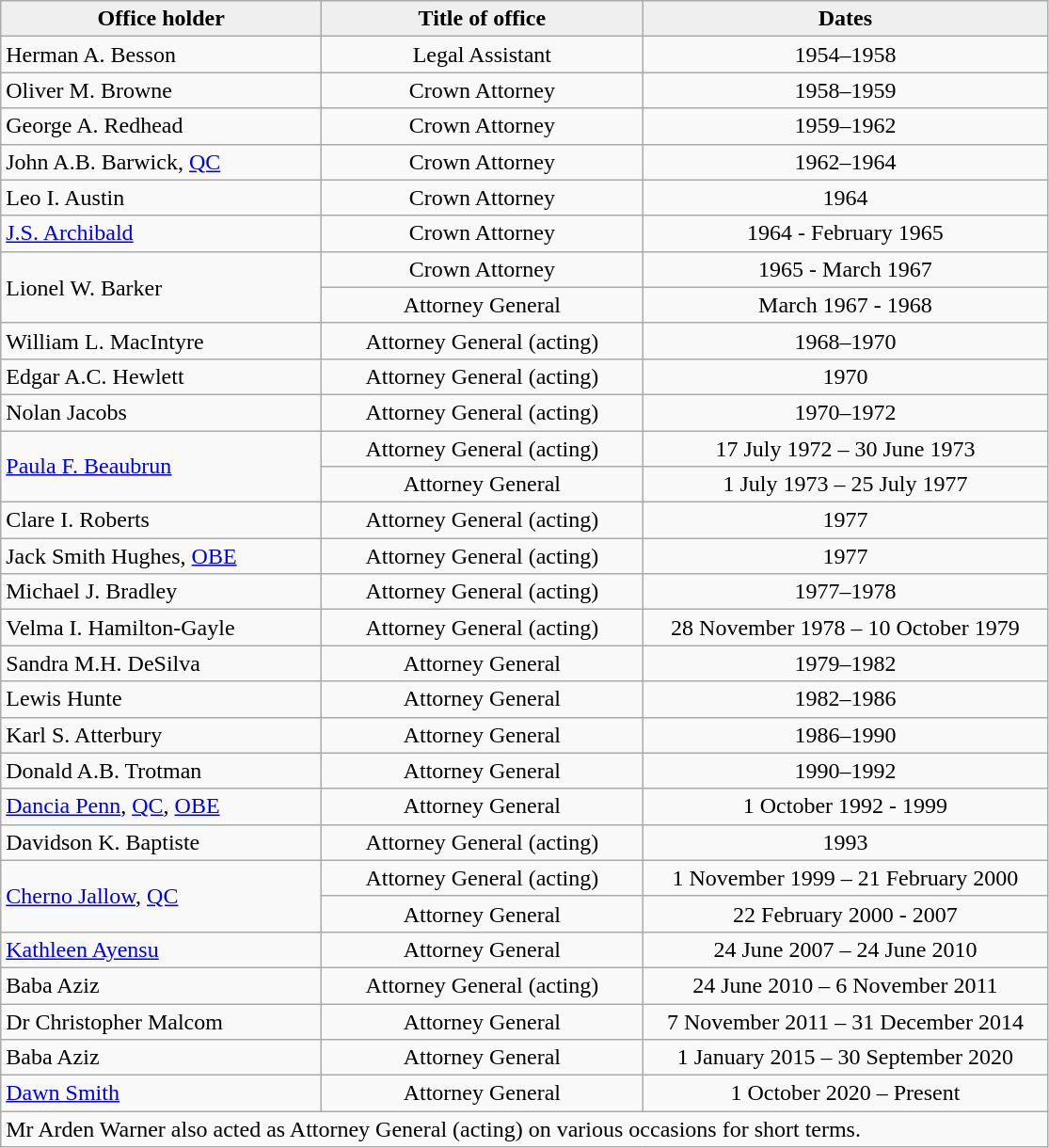<table class="wikitable">
<tr>
<th align="center" style="background: #efefef;" width="220">Office holder</th>
<th align="center" style="background: #efefef;" width="220">Title of office</th>
<th align="center" style="background: #efefef;" width="280">Dates</th>
</tr>
<tr>
<td>Herman A. Besson</td>
<td align="center">Legal Assistant</td>
<td align="center">1954–1958</td>
</tr>
<tr>
<td>Oliver M. Browne</td>
<td align="center">Crown Attorney</td>
<td align="center">1958–1959</td>
</tr>
<tr>
<td>George A. Redhead</td>
<td align="center">Crown Attorney</td>
<td align="center">1959–1962</td>
</tr>
<tr>
<td>John A.B. Barwick, <a href='#'>QC</a></td>
<td align="center">Crown Attorney</td>
<td align="center">1962–1964</td>
</tr>
<tr>
<td>Leo I. Austin</td>
<td align="center">Crown Attorney</td>
<td align="center">1964</td>
</tr>
<tr>
<td><a href='#'>J.S. Archibald</a></td>
<td align="center">Crown Attorney</td>
<td align="center">1964 - February 1965</td>
</tr>
<tr>
<td rowspan=2>Lionel W. Barker</td>
<td align="center">Crown Attorney</td>
<td align="center">1965 - March 1967</td>
</tr>
<tr>
<td align="center">Attorney General</td>
<td align="center">March 1967 - 1968</td>
</tr>
<tr>
<td>William L. MacIntyre</td>
<td align="center">Attorney General (acting)</td>
<td align="center">1968–1970</td>
</tr>
<tr>
<td>Edgar A.C. Hewlett</td>
<td align="center">Attorney General (acting)</td>
<td align="center">1970</td>
</tr>
<tr>
<td>Nolan Jacobs</td>
<td align="center">Attorney General (acting)</td>
<td align="center">1970–1972</td>
</tr>
<tr>
<td rowspan=2><a href='#'>Paula F. Beaubrun</a></td>
<td align="center">Attorney General (acting)</td>
<td align="center">17 July 1972 – 30 June 1973</td>
</tr>
<tr>
<td align="center">Attorney General</td>
<td align="center">1 July 1973 – 25 July 1977</td>
</tr>
<tr>
<td>Clare I. Roberts</td>
<td align="center">Attorney General (acting)</td>
<td align="center">1977</td>
</tr>
<tr>
<td>Jack Smith Hughes, <a href='#'>OBE</a></td>
<td align="center">Attorney General (acting)</td>
<td align="center">1977</td>
</tr>
<tr>
<td>Michael J. Bradley</td>
<td align="center">Attorney General (acting)</td>
<td align="center">1977–1978</td>
</tr>
<tr>
<td>Velma I. Hamilton-Gayle</td>
<td align="center">Attorney General (acting)</td>
<td align="center">28 November 1978 – 10 October 1979</td>
</tr>
<tr>
<td>Sandra M.H. DeSilva</td>
<td align="center">Attorney General</td>
<td align="center">1979–1982</td>
</tr>
<tr>
<td>Lewis Hunte</td>
<td align="center">Attorney General</td>
<td align="center">1982–1986</td>
</tr>
<tr>
<td>Karl S. Atterbury</td>
<td align="center">Attorney General</td>
<td align="center">1986–1990</td>
</tr>
<tr>
<td>Donald A.B. Trotman</td>
<td align="center">Attorney General</td>
<td align="center">1990–1992</td>
</tr>
<tr>
<td><a href='#'>Dancia Penn</a>, <a href='#'>QC</a>, <a href='#'>OBE</a></td>
<td align="center">Attorney General</td>
<td align="center">1 October 1992 - 1999</td>
</tr>
<tr>
<td>Davidson K. Baptiste</td>
<td align="center">Attorney General (acting)</td>
<td align="center">1993</td>
</tr>
<tr>
<td rowspan=2><a href='#'>Cherno Jallow</a>, <a href='#'>QC</a></td>
<td align="center">Attorney General (acting)</td>
<td align="center">1 November 1999 – 21 February 2000</td>
</tr>
<tr>
<td align="center">Attorney General</td>
<td align="center">22 February 2000 - 2007</td>
</tr>
<tr>
<td><a href='#'>Kathleen Ayensu</a></td>
<td align="center">Attorney General</td>
<td align="center">24 June 2007 – 24 June 2010</td>
</tr>
<tr>
<td>Baba Aziz</td>
<td align="center">Attorney General (acting)</td>
<td align="center">24 June 2010 – 6 November 2011</td>
</tr>
<tr>
<td>Dr Christopher Malcom</td>
<td align="center">Attorney General</td>
<td align="center">7 November 2011 – 31 December 2014</td>
</tr>
<tr>
<td>Baba Aziz</td>
<td align="center">Attorney General</td>
<td align="center">1 January 2015 – 30 September 2020</td>
</tr>
<tr>
<td><a href='#'>Dawn Smith</a></td>
<td align="center">Attorney General</td>
<td align="center">1 October 2020 – Present</td>
</tr>
<tr>
<td colspan=3>Mr Arden Warner also acted as Attorney General (acting) on various occasions for short terms.</td>
</tr>
</table>
